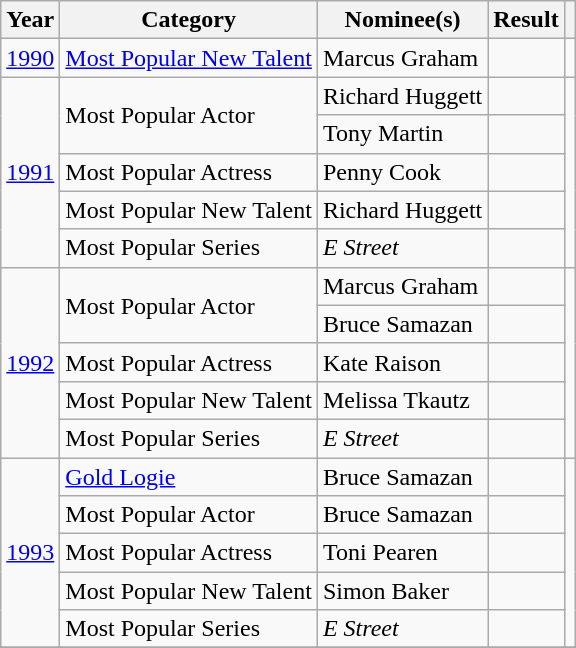<table class="wikitable">
<tr>
<th>Year</th>
<th>Category</th>
<th>Nominee(s)</th>
<th>Result</th>
<th></th>
</tr>
<tr>
<td style="text-align:center"><a href='#'>1990</a></td>
<td><a href='#'>Most Popular New Talent</a></td>
<td>Marcus Graham</td>
<td></td>
<td style="text-align:center"></td>
</tr>
<tr>
<td style="text-align:center" rowspan="5"><a href='#'>1991</a></td>
<td rowspan="2">Most Popular Actor</td>
<td>Richard Huggett</td>
<td></td>
<td style="text-align:center" rowspan="5"></td>
</tr>
<tr>
<td>Tony Martin</td>
<td></td>
</tr>
<tr>
<td>Most Popular Actress</td>
<td>Penny Cook</td>
<td></td>
</tr>
<tr>
<td>Most Popular New Talent</td>
<td>Richard Huggett</td>
<td></td>
</tr>
<tr>
<td>Most Popular Series</td>
<td><em>E Street</em></td>
<td></td>
</tr>
<tr>
<td style="text-align:center" rowspan="5"><a href='#'>1992</a></td>
<td rowspan="2">Most Popular Actor</td>
<td>Marcus Graham</td>
<td></td>
<td style="text-align:center" rowspan="5"></td>
</tr>
<tr>
<td>Bruce Samazan</td>
<td></td>
</tr>
<tr>
<td>Most Popular Actress</td>
<td>Kate Raison</td>
<td></td>
</tr>
<tr>
<td>Most Popular New Talent</td>
<td>Melissa Tkautz</td>
<td></td>
</tr>
<tr>
<td>Most Popular Series</td>
<td><em>E Street</em></td>
<td></td>
</tr>
<tr>
<td style="text-align:center" rowspan="5"><a href='#'>1993</a></td>
<td><a href='#'>Gold Logie</a></td>
<td>Bruce Samazan</td>
<td></td>
<td style="text-align:center" rowspan="5"></td>
</tr>
<tr>
<td>Most Popular Actor</td>
<td>Bruce Samazan</td>
<td></td>
</tr>
<tr>
<td>Most Popular Actress</td>
<td>Toni Pearen</td>
<td></td>
</tr>
<tr>
<td>Most Popular New Talent</td>
<td>Simon Baker</td>
<td></td>
</tr>
<tr>
<td>Most Popular Series</td>
<td><em>E Street</em></td>
<td></td>
</tr>
<tr>
</tr>
</table>
